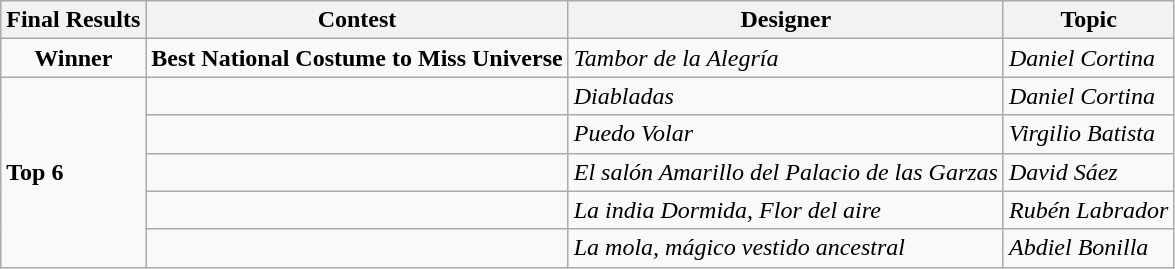<table class="wikitable">
<tr>
<th>Final Results</th>
<th>Contest</th>
<th>Designer</th>
<th>Topic</th>
</tr>
<tr>
<td align="center"><strong>Winner</strong></td>
<td><strong>Best National Costume to Miss Universe</strong></td>
<td><em>Tambor de la Alegría</em></td>
<td><em>Daniel Cortina</em></td>
</tr>
<tr>
<td rowspan=5><strong>Top 6</strong></td>
<td></td>
<td><em>Diabladas</em></td>
<td><em>Daniel Cortina</em></td>
</tr>
<tr>
<td></td>
<td><em>Puedo Volar</em></td>
<td><em>Virgilio Batista</em></td>
</tr>
<tr>
<td></td>
<td><em>El salón Amarillo del Palacio de las Garzas</em></td>
<td><em>David Sáez</em></td>
</tr>
<tr>
<td></td>
<td><em>La india Dormida, Flor del aire</em></td>
<td><em>Rubén Labrador</em></td>
</tr>
<tr>
<td></td>
<td><em>La mola, mágico vestido ancestral</em></td>
<td><em>Abdiel Bonilla</em></td>
</tr>
</table>
